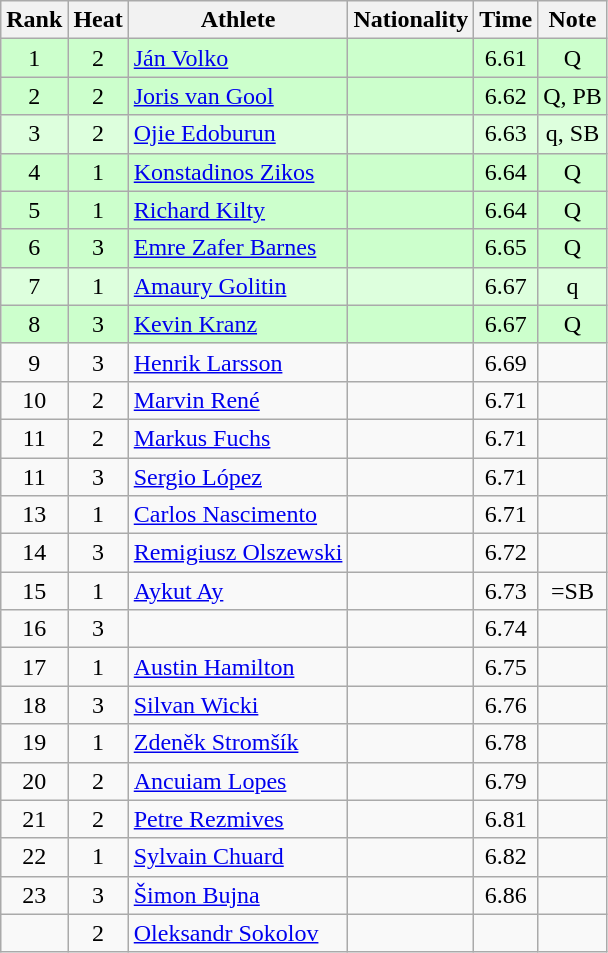<table class="wikitable sortable" style="text-align:center">
<tr>
<th>Rank</th>
<th>Heat</th>
<th>Athlete</th>
<th>Nationality</th>
<th>Time</th>
<th>Note</th>
</tr>
<tr bgcolor=ccffcc>
<td>1</td>
<td>2</td>
<td align=left><a href='#'>Ján Volko</a></td>
<td align=left></td>
<td>6.61</td>
<td>Q</td>
</tr>
<tr bgcolor=ccffcc>
<td>2</td>
<td>2</td>
<td align=left><a href='#'>Joris van Gool</a></td>
<td align=left></td>
<td>6.62</td>
<td>Q, PB</td>
</tr>
<tr bgcolor=ddffdd>
<td>3</td>
<td>2</td>
<td align=left><a href='#'>Ojie Edoburun</a></td>
<td align=left></td>
<td>6.63</td>
<td>q, SB</td>
</tr>
<tr bgcolor=ccffcc>
<td>4</td>
<td>1</td>
<td align=left><a href='#'>Konstadinos Zikos</a></td>
<td align=left></td>
<td>6.64</td>
<td>Q</td>
</tr>
<tr bgcolor=ccffcc>
<td>5</td>
<td>1</td>
<td align=left><a href='#'>Richard Kilty</a></td>
<td align=left></td>
<td>6.64</td>
<td>Q</td>
</tr>
<tr bgcolor=ccffcc>
<td>6</td>
<td>3</td>
<td align=left><a href='#'>Emre Zafer Barnes</a></td>
<td align=left></td>
<td>6.65</td>
<td>Q</td>
</tr>
<tr bgcolor=ddffdd>
<td>7</td>
<td>1</td>
<td align=left><a href='#'>Amaury Golitin</a></td>
<td align=left></td>
<td>6.67</td>
<td>q</td>
</tr>
<tr bgcolor=ccffcc>
<td>8</td>
<td>3</td>
<td align=left><a href='#'>Kevin Kranz</a></td>
<td align=left></td>
<td>6.67</td>
<td>Q</td>
</tr>
<tr>
<td>9</td>
<td>3</td>
<td align=left><a href='#'>Henrik Larsson</a></td>
<td align=left></td>
<td>6.69</td>
<td></td>
</tr>
<tr>
<td>10</td>
<td>2</td>
<td align=left><a href='#'>Marvin René</a></td>
<td align=left></td>
<td>6.71</td>
<td></td>
</tr>
<tr>
<td>11</td>
<td>2</td>
<td align=left><a href='#'>Markus Fuchs</a></td>
<td align=left></td>
<td>6.71</td>
<td></td>
</tr>
<tr>
<td>11</td>
<td>3</td>
<td align=left><a href='#'>Sergio López</a></td>
<td align=left></td>
<td>6.71</td>
<td></td>
</tr>
<tr>
<td>13</td>
<td>1</td>
<td align=left><a href='#'>Carlos Nascimento</a></td>
<td align=left></td>
<td>6.71</td>
<td></td>
</tr>
<tr>
<td>14</td>
<td>3</td>
<td align=left><a href='#'>Remigiusz Olszewski</a></td>
<td align=left></td>
<td>6.72</td>
<td></td>
</tr>
<tr>
<td>15</td>
<td>1</td>
<td align=left><a href='#'>Aykut Ay</a></td>
<td align=left></td>
<td>6.73</td>
<td>=SB</td>
</tr>
<tr>
<td>16</td>
<td>3</td>
<td align=left></td>
<td align=left></td>
<td>6.74</td>
<td></td>
</tr>
<tr>
<td>17</td>
<td>1</td>
<td align=left><a href='#'>Austin Hamilton</a></td>
<td align=left></td>
<td>6.75</td>
<td></td>
</tr>
<tr>
<td>18</td>
<td>3</td>
<td align=left><a href='#'>Silvan Wicki</a></td>
<td align=left></td>
<td>6.76</td>
<td></td>
</tr>
<tr>
<td>19</td>
<td>1</td>
<td align=left><a href='#'>Zdeněk Stromšík</a></td>
<td align=left></td>
<td>6.78</td>
<td></td>
</tr>
<tr>
<td>20</td>
<td>2</td>
<td align=left><a href='#'>Ancuiam Lopes</a></td>
<td align=left></td>
<td>6.79</td>
<td></td>
</tr>
<tr>
<td>21</td>
<td>2</td>
<td align=left><a href='#'>Petre Rezmives</a></td>
<td align=left></td>
<td>6.81</td>
<td></td>
</tr>
<tr>
<td>22</td>
<td>1</td>
<td align=left><a href='#'>Sylvain Chuard</a></td>
<td align=left></td>
<td>6.82</td>
<td></td>
</tr>
<tr>
<td>23</td>
<td>3</td>
<td align=left><a href='#'>Šimon Bujna</a></td>
<td align=left></td>
<td>6.86</td>
<td></td>
</tr>
<tr>
<td></td>
<td>2</td>
<td align=left><a href='#'>Oleksandr Sokolov</a></td>
<td align=left></td>
<td></td>
<td></td>
</tr>
</table>
